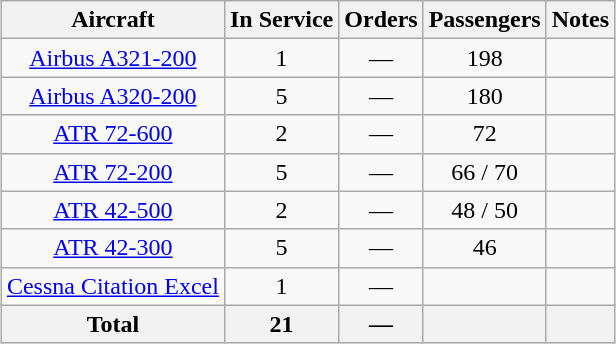<table class="wikitable" style="margin:1em auto; border-collapse:collapse;text-align:center">
<tr>
<th>Aircraft</th>
<th>In Service</th>
<th>Orders</th>
<th>Passengers</th>
<th>Notes</th>
</tr>
<tr>
<td><a href='#'>Airbus A321-200</a></td>
<td>1</td>
<td>—</td>
<td>198</td>
<td></td>
</tr>
<tr>
<td><a href='#'>Airbus A320-200</a></td>
<td>5</td>
<td>—</td>
<td>180</td>
<td></td>
</tr>
<tr>
<td><a href='#'>ATR 72-600</a></td>
<td>2</td>
<td>—</td>
<td>72</td>
<td></td>
</tr>
<tr>
<td><a href='#'>ATR 72-200</a></td>
<td>5</td>
<td>—</td>
<td>66 / 70</td>
<td></td>
</tr>
<tr>
<td><a href='#'>ATR 42-500</a></td>
<td>2</td>
<td>—</td>
<td>48 / 50</td>
<td></td>
</tr>
<tr>
<td><a href='#'>ATR 42-300</a></td>
<td>5</td>
<td>—</td>
<td>46</td>
<td></td>
</tr>
<tr>
<td><a href='#'>Cessna Citation Excel</a></td>
<td>1</td>
<td>—</td>
<td></td>
<td></td>
</tr>
<tr>
<th>Total</th>
<th>21</th>
<th>—</th>
<th></th>
<th></th>
</tr>
</table>
